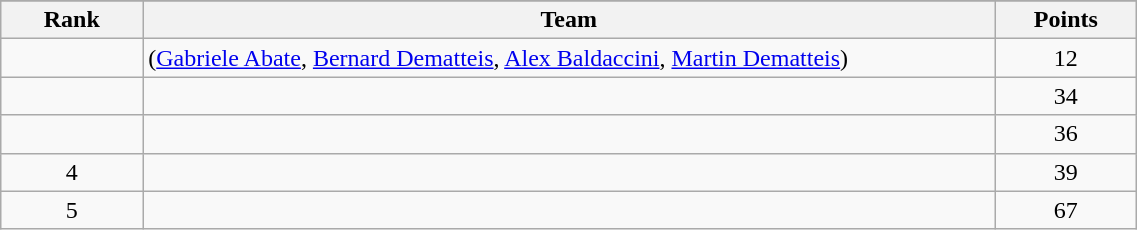<table class="wikitable" width=60%>
<tr>
</tr>
<tr>
<th width=10%>Rank</th>
<th width=60%>Team</th>
<th width=10%>Points</th>
</tr>
<tr align="center">
<td></td>
<td align="left"> (<a href='#'>Gabriele Abate</a>, <a href='#'>Bernard Dematteis</a>, <a href='#'>Alex Baldaccini</a>, <a href='#'>Martin Dematteis</a>)</td>
<td>12</td>
</tr>
<tr align="center">
<td></td>
<td align="left"></td>
<td>34</td>
</tr>
<tr align="center">
<td></td>
<td align="left"></td>
<td>36</td>
</tr>
<tr align="center">
<td>4</td>
<td align="left"></td>
<td>39</td>
</tr>
<tr align="center">
<td>5</td>
<td align="left"></td>
<td>67</td>
</tr>
</table>
